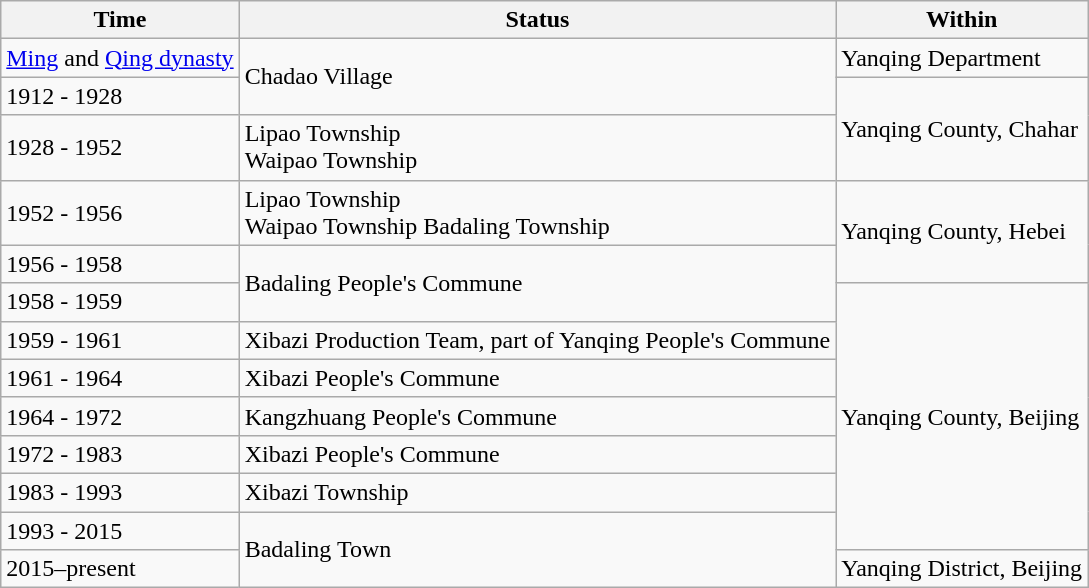<table class="wikitable">
<tr>
<th>Time</th>
<th>Status</th>
<th>Within</th>
</tr>
<tr>
<td><a href='#'>Ming</a> and <a href='#'>Qing dynasty</a></td>
<td rowspan="2">Chadao Village</td>
<td>Yanqing Department</td>
</tr>
<tr>
<td>1912 - 1928</td>
<td rowspan="2">Yanqing County, Chahar</td>
</tr>
<tr>
<td>1928 - 1952</td>
<td>Lipao Township<br>Waipao Township</td>
</tr>
<tr>
<td>1952 - 1956</td>
<td>Lipao Township<br>Waipao Township
Badaling Township</td>
<td rowspan="2">Yanqing County, Hebei</td>
</tr>
<tr>
<td>1956 - 1958</td>
<td rowspan="2">Badaling People's Commune</td>
</tr>
<tr>
<td>1958 - 1959</td>
<td rowspan="7">Yanqing County, Beijing</td>
</tr>
<tr>
<td>1959 - 1961</td>
<td>Xibazi Production Team, part of Yanqing People's Commune</td>
</tr>
<tr>
<td>1961 - 1964</td>
<td>Xibazi People's Commune</td>
</tr>
<tr>
<td>1964 - 1972</td>
<td>Kangzhuang People's Commune</td>
</tr>
<tr>
<td>1972 - 1983</td>
<td>Xibazi People's Commune</td>
</tr>
<tr>
<td>1983 - 1993</td>
<td>Xibazi Township</td>
</tr>
<tr>
<td>1993 - 2015</td>
<td rowspan="2">Badaling Town</td>
</tr>
<tr>
<td>2015–present</td>
<td>Yanqing District, Beijing</td>
</tr>
</table>
